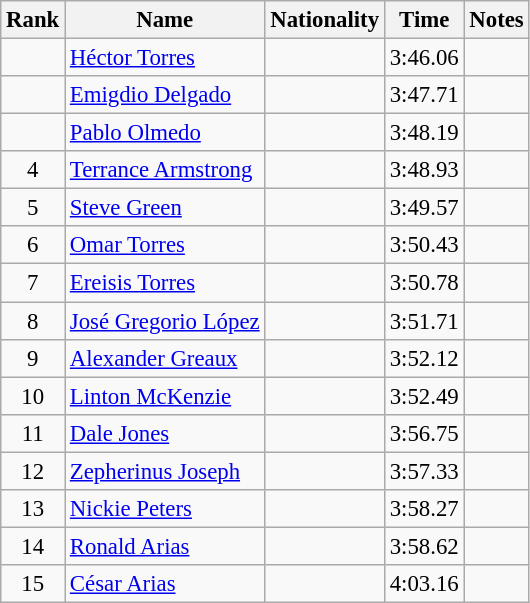<table class="wikitable sortable" style="text-align:center;font-size:95%">
<tr>
<th>Rank</th>
<th>Name</th>
<th>Nationality</th>
<th>Time</th>
<th>Notes</th>
</tr>
<tr>
<td></td>
<td align=left><a href='#'>Héctor Torres</a></td>
<td align=left></td>
<td>3:46.06</td>
<td></td>
</tr>
<tr>
<td></td>
<td align=left><a href='#'>Emigdio Delgado</a></td>
<td align=left></td>
<td>3:47.71</td>
<td></td>
</tr>
<tr>
<td></td>
<td align=left><a href='#'>Pablo Olmedo</a></td>
<td align=left></td>
<td>3:48.19</td>
<td></td>
</tr>
<tr>
<td>4</td>
<td align=left><a href='#'>Terrance Armstrong</a></td>
<td align=left></td>
<td>3:48.93</td>
<td></td>
</tr>
<tr>
<td>5</td>
<td align=left><a href='#'>Steve Green</a></td>
<td align=left></td>
<td>3:49.57</td>
<td></td>
</tr>
<tr>
<td>6</td>
<td align=left><a href='#'>Omar Torres</a></td>
<td align=left></td>
<td>3:50.43</td>
<td></td>
</tr>
<tr>
<td>7</td>
<td align=left><a href='#'>Ereisis Torres</a></td>
<td align=left></td>
<td>3:50.78</td>
<td></td>
</tr>
<tr>
<td>8</td>
<td align=left><a href='#'>José Gregorio López</a></td>
<td align=left></td>
<td>3:51.71</td>
<td></td>
</tr>
<tr>
<td>9</td>
<td align=left><a href='#'>Alexander Greaux</a></td>
<td align=left></td>
<td>3:52.12</td>
<td></td>
</tr>
<tr>
<td>10</td>
<td align=left><a href='#'>Linton McKenzie</a></td>
<td align=left></td>
<td>3:52.49</td>
<td></td>
</tr>
<tr>
<td>11</td>
<td align=left><a href='#'>Dale Jones</a></td>
<td align=left></td>
<td>3:56.75</td>
<td></td>
</tr>
<tr>
<td>12</td>
<td align=left><a href='#'>Zepherinus Joseph</a></td>
<td align=left></td>
<td>3:57.33</td>
<td></td>
</tr>
<tr>
<td>13</td>
<td align=left><a href='#'>Nickie Peters</a></td>
<td align=left></td>
<td>3:58.27</td>
<td></td>
</tr>
<tr>
<td>14</td>
<td align=left><a href='#'>Ronald Arias</a></td>
<td align=left></td>
<td>3:58.62</td>
<td></td>
</tr>
<tr>
<td>15</td>
<td align=left><a href='#'>César Arias</a></td>
<td align=left></td>
<td>4:03.16</td>
<td></td>
</tr>
</table>
